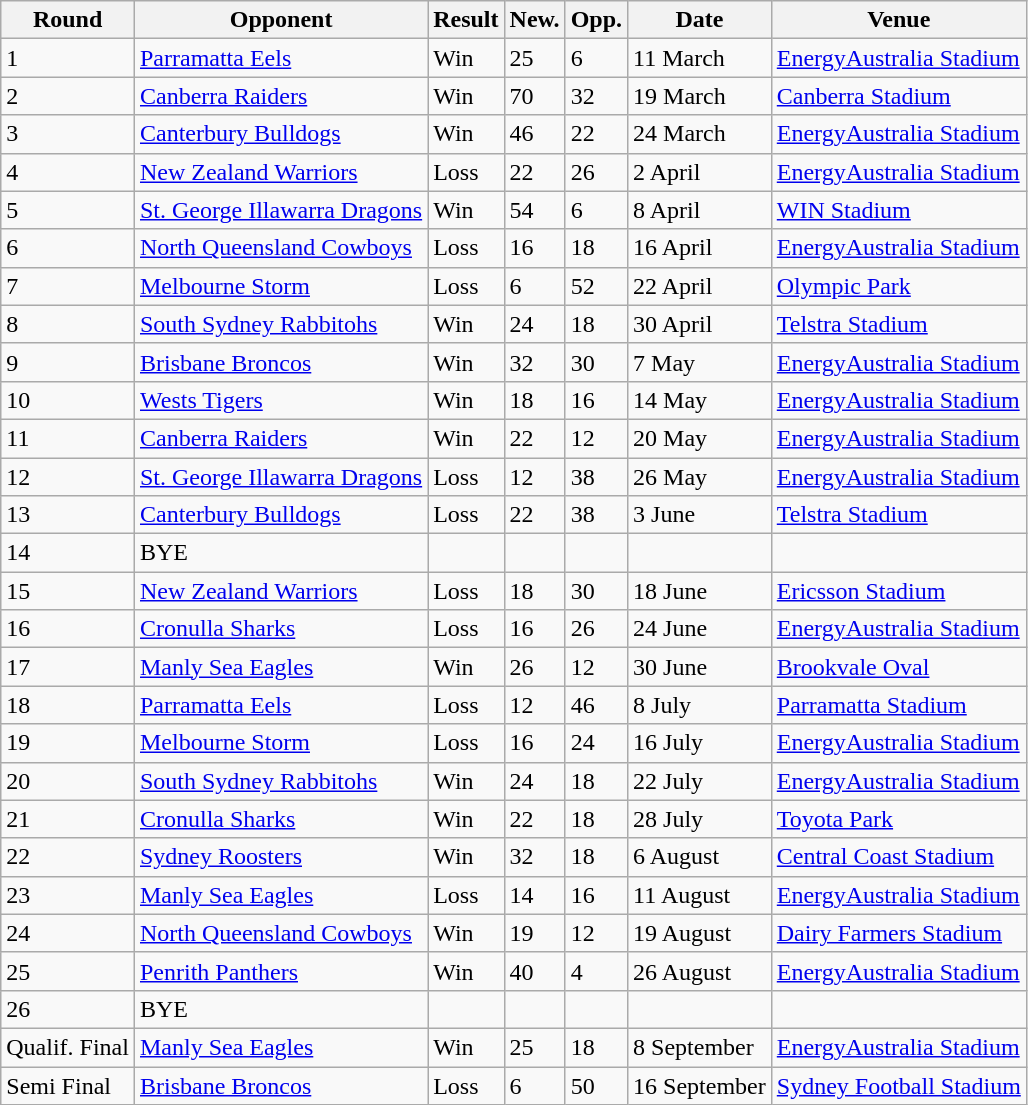<table class="wikitable" style="text-align:left;">
<tr>
<th>Round</th>
<th>Opponent</th>
<th>Result</th>
<th>New.</th>
<th>Opp.</th>
<th>Date</th>
<th>Venue</th>
</tr>
<tr>
<td>1</td>
<td> <a href='#'>Parramatta Eels</a></td>
<td>Win</td>
<td>25</td>
<td>6</td>
<td>11 March</td>
<td><a href='#'>EnergyAustralia Stadium</a></td>
</tr>
<tr>
<td>2</td>
<td> <a href='#'>Canberra Raiders</a></td>
<td>Win</td>
<td>70</td>
<td>32</td>
<td>19 March</td>
<td><a href='#'>Canberra Stadium</a></td>
</tr>
<tr>
<td>3</td>
<td> <a href='#'>Canterbury Bulldogs</a></td>
<td>Win</td>
<td>46</td>
<td>22</td>
<td>24 March</td>
<td><a href='#'>EnergyAustralia Stadium</a></td>
</tr>
<tr>
<td>4</td>
<td> <a href='#'>New Zealand Warriors</a></td>
<td>Loss</td>
<td>22</td>
<td>26</td>
<td>2 April</td>
<td><a href='#'>EnergyAustralia Stadium</a></td>
</tr>
<tr>
<td>5</td>
<td> <a href='#'>St. George Illawarra Dragons</a></td>
<td>Win</td>
<td>54</td>
<td>6</td>
<td>8 April</td>
<td><a href='#'>WIN Stadium</a></td>
</tr>
<tr>
<td>6</td>
<td> <a href='#'>North Queensland Cowboys</a></td>
<td>Loss</td>
<td>16</td>
<td>18</td>
<td>16 April</td>
<td><a href='#'>EnergyAustralia Stadium</a></td>
</tr>
<tr>
<td>7</td>
<td> <a href='#'>Melbourne Storm</a></td>
<td>Loss</td>
<td>6</td>
<td>52</td>
<td>22 April</td>
<td><a href='#'>Olympic Park</a></td>
</tr>
<tr>
<td>8</td>
<td> <a href='#'>South Sydney Rabbitohs</a></td>
<td>Win</td>
<td>24</td>
<td>18</td>
<td>30 April</td>
<td><a href='#'>Telstra Stadium</a></td>
</tr>
<tr>
<td>9</td>
<td> <a href='#'>Brisbane Broncos</a></td>
<td>Win</td>
<td>32</td>
<td>30</td>
<td>7 May</td>
<td><a href='#'>EnergyAustralia Stadium</a></td>
</tr>
<tr>
<td>10</td>
<td> <a href='#'>Wests Tigers</a></td>
<td>Win</td>
<td>18</td>
<td>16</td>
<td>14 May</td>
<td><a href='#'>EnergyAustralia Stadium</a></td>
</tr>
<tr>
<td>11</td>
<td> <a href='#'>Canberra Raiders</a></td>
<td>Win</td>
<td>22</td>
<td>12</td>
<td>20 May</td>
<td><a href='#'>EnergyAustralia Stadium</a></td>
</tr>
<tr>
<td>12</td>
<td> <a href='#'>St. George Illawarra Dragons</a></td>
<td>Loss</td>
<td>12</td>
<td>38</td>
<td>26 May</td>
<td><a href='#'>EnergyAustralia Stadium</a></td>
</tr>
<tr>
<td>13</td>
<td> <a href='#'>Canterbury Bulldogs</a></td>
<td>Loss</td>
<td>22</td>
<td>38</td>
<td>3 June</td>
<td><a href='#'>Telstra Stadium</a></td>
</tr>
<tr>
<td>14</td>
<td>BYE</td>
<td></td>
<td></td>
<td></td>
<td></td>
<td></td>
</tr>
<tr>
<td>15</td>
<td> <a href='#'>New Zealand Warriors</a></td>
<td>Loss</td>
<td>18</td>
<td>30</td>
<td>18 June</td>
<td><a href='#'>Ericsson Stadium</a></td>
</tr>
<tr>
<td>16</td>
<td> <a href='#'>Cronulla Sharks</a></td>
<td>Loss</td>
<td>16</td>
<td>26</td>
<td>24 June</td>
<td><a href='#'>EnergyAustralia Stadium</a></td>
</tr>
<tr>
<td>17</td>
<td> <a href='#'>Manly Sea Eagles</a></td>
<td>Win</td>
<td>26</td>
<td>12</td>
<td>30 June</td>
<td><a href='#'>Brookvale Oval</a></td>
</tr>
<tr>
<td>18</td>
<td> <a href='#'>Parramatta Eels</a></td>
<td>Loss</td>
<td>12</td>
<td>46</td>
<td>8 July</td>
<td><a href='#'>Parramatta Stadium</a></td>
</tr>
<tr>
<td>19</td>
<td> <a href='#'>Melbourne Storm</a></td>
<td>Loss</td>
<td>16</td>
<td>24</td>
<td>16 July</td>
<td><a href='#'>EnergyAustralia Stadium</a></td>
</tr>
<tr>
<td>20</td>
<td> <a href='#'>South Sydney Rabbitohs</a></td>
<td>Win</td>
<td>24</td>
<td>18</td>
<td>22 July</td>
<td><a href='#'>EnergyAustralia Stadium</a></td>
</tr>
<tr>
<td>21</td>
<td> <a href='#'>Cronulla Sharks</a></td>
<td>Win</td>
<td>22</td>
<td>18</td>
<td>28 July</td>
<td><a href='#'>Toyota Park</a></td>
</tr>
<tr>
<td>22</td>
<td> <a href='#'>Sydney Roosters</a></td>
<td>Win</td>
<td>32</td>
<td>18</td>
<td>6 August</td>
<td><a href='#'>Central Coast Stadium</a></td>
</tr>
<tr>
<td>23</td>
<td> <a href='#'>Manly Sea Eagles</a></td>
<td>Loss</td>
<td>14</td>
<td>16</td>
<td>11 August</td>
<td><a href='#'>EnergyAustralia Stadium</a></td>
</tr>
<tr>
<td>24</td>
<td> <a href='#'>North Queensland Cowboys</a></td>
<td>Win</td>
<td>19</td>
<td>12</td>
<td>19 August</td>
<td><a href='#'>Dairy Farmers Stadium</a></td>
</tr>
<tr>
<td>25</td>
<td> <a href='#'>Penrith Panthers</a></td>
<td>Win</td>
<td>40</td>
<td>4</td>
<td>26 August</td>
<td><a href='#'>EnergyAustralia Stadium</a></td>
</tr>
<tr>
<td>26</td>
<td>BYE</td>
<td></td>
<td></td>
<td></td>
<td></td>
<td></td>
</tr>
<tr>
<td>Qualif. Final</td>
<td> <a href='#'>Manly Sea Eagles</a></td>
<td>Win</td>
<td>25</td>
<td>18</td>
<td>8 September</td>
<td><a href='#'>EnergyAustralia Stadium</a></td>
</tr>
<tr>
<td>Semi Final</td>
<td> <a href='#'>Brisbane Broncos</a></td>
<td>Loss</td>
<td>6</td>
<td>50</td>
<td>16 September</td>
<td><a href='#'>Sydney Football Stadium</a></td>
</tr>
</table>
